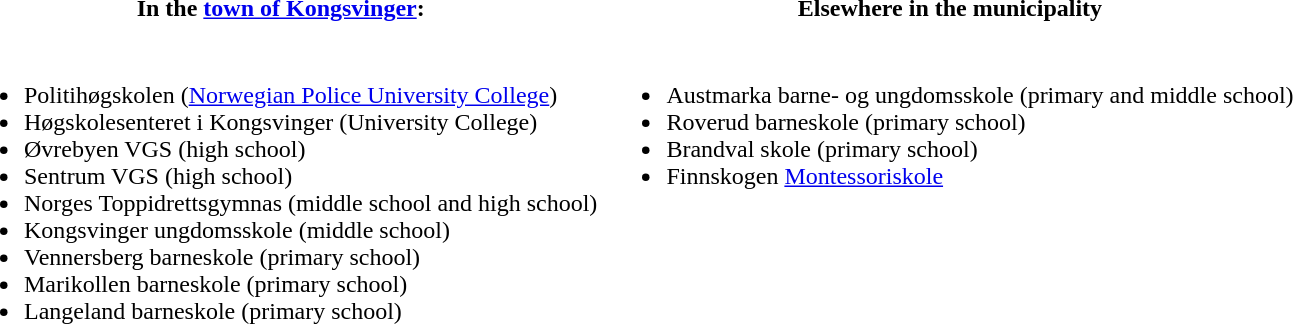<table cellspacing="2" cellpadding="2">
<tr>
<th>In the <a href='#'>town of Kongsvinger</a>:</th>
<th>Elsewhere in the municipality</th>
</tr>
<tr valign=top>
<td><br><ul><li>Politihøgskolen (<a href='#'>Norwegian Police University College</a>)</li><li>Høgskolesenteret i Kongsvinger (University College)</li><li>Øvrebyen VGS (high school)</li><li>Sentrum VGS (high school)</li><li>Norges Toppidrettsgymnas (middle school and high school)</li><li>Kongsvinger ungdomsskole (middle school)</li><li>Vennersberg barneskole (primary school)</li><li>Marikollen barneskole (primary school)</li><li>Langeland barneskole (primary school)</li></ul></td>
<td><br><ul><li>Austmarka barne- og ungdomsskole (primary and middle school)</li><li>Roverud barneskole (primary school)</li><li>Brandval skole (primary school)</li><li>Finnskogen <a href='#'>Montessoriskole</a></li></ul></td>
</tr>
</table>
